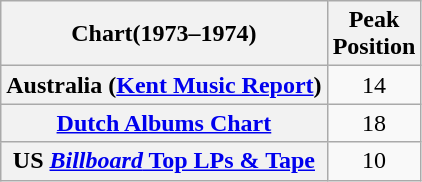<table class="wikitable sortable plainrowheaders" style="text-align:center;">
<tr>
<th>Chart(1973–1974)</th>
<th>Peak<br>Position</th>
</tr>
<tr>
<th scope="row">Australia (<a href='#'>Kent Music Report</a>)</th>
<td style="text-align:center;">14</td>
</tr>
<tr>
<th scope="row"><a href='#'>Dutch Albums Chart</a></th>
<td>18</td>
</tr>
<tr>
<th scope="row">US <a href='#'><em>Billboard</em> Top LPs & Tape</a></th>
<td>10</td>
</tr>
</table>
